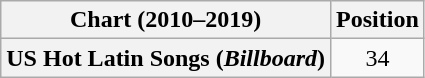<table class="wikitable plainrowheaders" style="text-align:center">
<tr>
<th scope="col">Chart (2010–2019)</th>
<th scope="col">Position</th>
</tr>
<tr>
<th scope="row">US Hot Latin Songs (<em>Billboard</em>)</th>
<td>34</td>
</tr>
</table>
